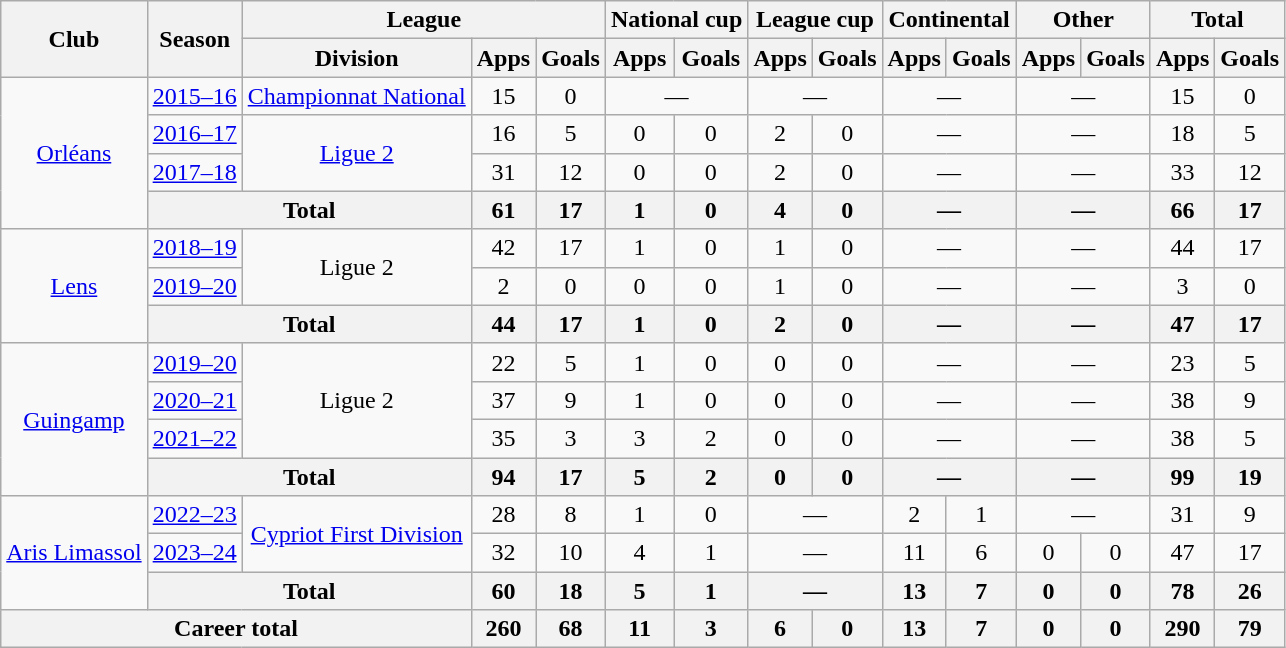<table class="wikitable" style="text-align: center">
<tr>
<th rowspan="2">Club</th>
<th rowspan="2">Season</th>
<th colspan="3">League</th>
<th colspan="2">National cup</th>
<th colspan="2">League cup</th>
<th colspan="2">Continental</th>
<th colspan="2">Other</th>
<th colspan="2">Total</th>
</tr>
<tr>
<th>Division</th>
<th>Apps</th>
<th>Goals</th>
<th>Apps</th>
<th>Goals</th>
<th>Apps</th>
<th>Goals</th>
<th>Apps</th>
<th>Goals</th>
<th>Apps</th>
<th>Goals</th>
<th>Apps</th>
<th>Goals</th>
</tr>
<tr>
<td rowspan="4"><a href='#'>Orléans</a></td>
<td><a href='#'>2015–16</a></td>
<td><a href='#'>Championnat National</a></td>
<td>15</td>
<td>0</td>
<td colspan="2">—</td>
<td colspan="2">—</td>
<td colspan="2">—</td>
<td colspan="2">—</td>
<td>15</td>
<td>0</td>
</tr>
<tr>
<td><a href='#'>2016–17</a></td>
<td rowspan="2"><a href='#'>Ligue 2</a></td>
<td>16</td>
<td>5</td>
<td>0</td>
<td>0</td>
<td>2</td>
<td>0</td>
<td colspan="2">—</td>
<td colspan="2">—</td>
<td>18</td>
<td>5</td>
</tr>
<tr>
<td><a href='#'>2017–18</a></td>
<td>31</td>
<td>12</td>
<td>0</td>
<td>0</td>
<td>2</td>
<td>0</td>
<td colspan="2">—</td>
<td colspan="2">—</td>
<td>33</td>
<td>12</td>
</tr>
<tr>
<th colspan="2">Total</th>
<th>61</th>
<th>17</th>
<th>1</th>
<th>0</th>
<th>4</th>
<th>0</th>
<th colspan="2">—</th>
<th colspan="2">—</th>
<th>66</th>
<th>17</th>
</tr>
<tr>
<td rowspan="3"><a href='#'>Lens</a></td>
<td><a href='#'>2018–19</a></td>
<td rowspan="2">Ligue 2</td>
<td>42</td>
<td>17</td>
<td>1</td>
<td>0</td>
<td>1</td>
<td>0</td>
<td colspan="2">—</td>
<td colspan="2">—</td>
<td>44</td>
<td>17</td>
</tr>
<tr>
<td><a href='#'>2019–20</a></td>
<td>2</td>
<td>0</td>
<td>0</td>
<td>0</td>
<td>1</td>
<td>0</td>
<td colspan="2">—</td>
<td colspan="2">—</td>
<td>3</td>
<td>0</td>
</tr>
<tr>
<th colspan="2">Total</th>
<th>44</th>
<th>17</th>
<th>1</th>
<th>0</th>
<th>2</th>
<th>0</th>
<th colspan="2">—</th>
<th colspan="2">—</th>
<th>47</th>
<th>17</th>
</tr>
<tr>
<td rowspan="4"><a href='#'>Guingamp</a></td>
<td><a href='#'>2019–20</a></td>
<td rowspan="3">Ligue 2</td>
<td>22</td>
<td>5</td>
<td>1</td>
<td>0</td>
<td>0</td>
<td>0</td>
<td colspan="2">—</td>
<td colspan="2">—</td>
<td>23</td>
<td>5</td>
</tr>
<tr>
<td><a href='#'>2020–21</a></td>
<td>37</td>
<td>9</td>
<td>1</td>
<td>0</td>
<td>0</td>
<td>0</td>
<td colspan="2">—</td>
<td colspan="2">—</td>
<td>38</td>
<td>9</td>
</tr>
<tr>
<td><a href='#'>2021–22</a></td>
<td>35</td>
<td>3</td>
<td>3</td>
<td>2</td>
<td>0</td>
<td>0</td>
<td colspan="2">—</td>
<td colspan="2">—</td>
<td>38</td>
<td>5</td>
</tr>
<tr>
<th colspan="2">Total</th>
<th>94</th>
<th>17</th>
<th>5</th>
<th>2</th>
<th>0</th>
<th>0</th>
<th colspan="2">—</th>
<th colspan="2">—</th>
<th>99</th>
<th>19</th>
</tr>
<tr>
<td rowspan="3"><a href='#'>Aris Limassol</a></td>
<td><a href='#'>2022–23</a></td>
<td rowspan="2"><a href='#'>Cypriot First Division</a></td>
<td>28</td>
<td>8</td>
<td>1</td>
<td>0</td>
<td colspan="2">—</td>
<td>2</td>
<td>1</td>
<td colspan="2">—</td>
<td>31</td>
<td>9</td>
</tr>
<tr>
<td><a href='#'>2023–24</a></td>
<td>32</td>
<td>10</td>
<td>4</td>
<td>1</td>
<td colspan="2">—</td>
<td>11</td>
<td>6</td>
<td>0</td>
<td>0</td>
<td>47</td>
<td>17</td>
</tr>
<tr>
<th colspan="2">Total</th>
<th>60</th>
<th>18</th>
<th>5</th>
<th>1</th>
<th colspan="2">—</th>
<th>13</th>
<th>7</th>
<th>0</th>
<th>0</th>
<th>78</th>
<th>26</th>
</tr>
<tr>
<th colspan="3">Career total</th>
<th>260</th>
<th>68</th>
<th>11</th>
<th>3</th>
<th>6</th>
<th>0</th>
<th>13</th>
<th>7</th>
<th>0</th>
<th>0</th>
<th>290</th>
<th>79</th>
</tr>
</table>
